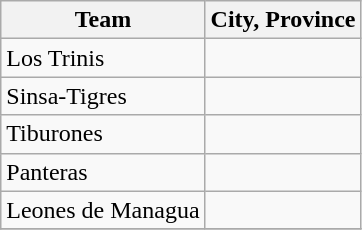<table class="wikitable" style="margin:1em 2em 1em 1em;">
<tr>
<th>Team</th>
<th>City, Province</th>
</tr>
<tr>
<td>Los Trinis</td>
<td></td>
</tr>
<tr>
<td>Sinsa-Tigres</td>
<td></td>
</tr>
<tr>
<td>Tiburones</td>
<td></td>
</tr>
<tr>
<td>Panteras</td>
<td></td>
</tr>
<tr>
<td>Leones de Managua</td>
<td></td>
</tr>
<tr>
</tr>
</table>
